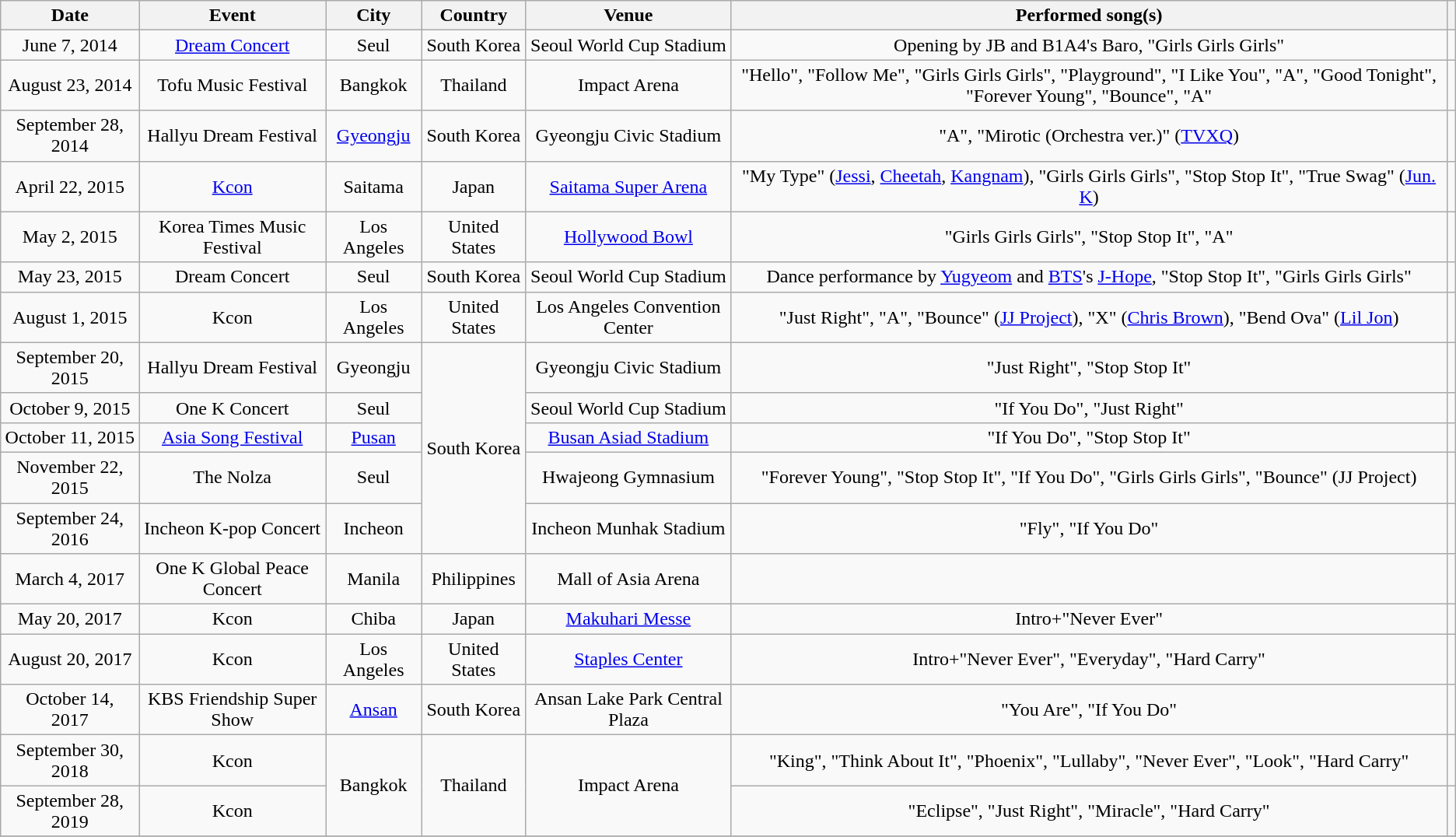<table class="wikitable sortable plainrowheaders" style="text-align:center;">
<tr>
<th>Date</th>
<th class="unsortable">Event</th>
<th class="unsortable">City</th>
<th>Country</th>
<th class="unsortable">Venue</th>
<th>Performed song(s)</th>
<th class="unsortable"></th>
</tr>
<tr>
<td>June 7, 2014</td>
<td><a href='#'>Dream Concert</a></td>
<td>Seul</td>
<td>South Korea</td>
<td>Seoul World Cup Stadium</td>
<td>Opening by JB and B1A4's Baro, "Girls Girls Girls"</td>
<td></td>
</tr>
<tr>
<td>August 23, 2014</td>
<td>Tofu Music Festival</td>
<td>Bangkok</td>
<td>Thailand</td>
<td>Impact Arena</td>
<td>"Hello", "Follow Me", "Girls Girls Girls", "Playground", "I Like You", "A", "Good Tonight", "Forever Young", "Bounce", "A"</td>
<td></td>
</tr>
<tr>
<td>September 28, 2014</td>
<td>Hallyu Dream Festival</td>
<td><a href='#'>Gyeongju</a></td>
<td>South Korea</td>
<td>Gyeongju Civic Stadium</td>
<td>"A", "Mirotic (Orchestra ver.)" (<a href='#'>TVXQ</a>)</td>
<td></td>
</tr>
<tr>
<td>April 22, 2015</td>
<td><a href='#'>Kcon</a></td>
<td>Saitama</td>
<td>Japan</td>
<td><a href='#'>Saitama Super Arena</a></td>
<td>"My Type" (<a href='#'>Jessi</a>, <a href='#'>Cheetah</a>, <a href='#'>Kangnam</a>), "Girls Girls Girls", "Stop Stop It", "True Swag" (<a href='#'>Jun. K</a>)</td>
<td></td>
</tr>
<tr>
<td>May 2, 2015</td>
<td>Korea Times Music Festival</td>
<td>Los Angeles</td>
<td>United States</td>
<td><a href='#'>Hollywood Bowl</a></td>
<td>"Girls Girls Girls", "Stop Stop It", "A"</td>
<td></td>
</tr>
<tr>
<td>May 23, 2015</td>
<td>Dream Concert</td>
<td>Seul</td>
<td>South Korea</td>
<td>Seoul World Cup Stadium</td>
<td>Dance performance by <a href='#'>Yugyeom</a> and <a href='#'>BTS</a>'s <a href='#'>J-Hope</a>, "Stop Stop It", "Girls Girls Girls"</td>
<td></td>
</tr>
<tr>
<td>August 1, 2015</td>
<td>Kcon</td>
<td>Los Angeles</td>
<td>United States</td>
<td>Los Angeles Convention Center</td>
<td>"Just Right", "A", "Bounce" (<a href='#'>JJ Project</a>), "X" (<a href='#'>Chris Brown</a>), "Bend Ova" (<a href='#'>Lil Jon</a>)</td>
<td></td>
</tr>
<tr>
<td>September 20, 2015</td>
<td>Hallyu Dream Festival</td>
<td>Gyeongju</td>
<td rowspan="5">South Korea</td>
<td>Gyeongju Civic Stadium</td>
<td>"Just Right", "Stop Stop It"</td>
<td></td>
</tr>
<tr>
<td>October 9, 2015</td>
<td>One K Concert</td>
<td>Seul</td>
<td>Seoul World Cup Stadium</td>
<td>"If You Do", "Just Right"</td>
<td></td>
</tr>
<tr>
<td>October 11, 2015</td>
<td><a href='#'>Asia Song Festival</a></td>
<td><a href='#'>Pusan</a></td>
<td><a href='#'>Busan Asiad Stadium</a></td>
<td>"If You Do", "Stop Stop It"</td>
<td></td>
</tr>
<tr>
<td>November 22, 2015</td>
<td>The Nolza</td>
<td>Seul</td>
<td>Hwajeong Gymnasium</td>
<td>"Forever Young", "Stop Stop It", "If You Do", "Girls Girls Girls", "Bounce" (JJ Project)</td>
<td></td>
</tr>
<tr>
<td>September 24, 2016</td>
<td>Incheon K-pop Concert</td>
<td>Incheon</td>
<td>Incheon Munhak Stadium</td>
<td>"Fly", "If You Do"</td>
<td></td>
</tr>
<tr>
<td>March 4, 2017</td>
<td>One K Global Peace Concert</td>
<td>Manila</td>
<td>Philippines</td>
<td>Mall of Asia Arena</td>
<td></td>
<td></td>
</tr>
<tr>
<td>May 20, 2017</td>
<td>Kcon</td>
<td>Chiba</td>
<td>Japan</td>
<td><a href='#'>Makuhari Messe</a></td>
<td>Intro+"Never Ever"</td>
<td></td>
</tr>
<tr>
<td>August 20, 2017</td>
<td>Kcon</td>
<td>Los Angeles</td>
<td>United States</td>
<td><a href='#'>Staples Center</a></td>
<td>Intro+"Never Ever", "Everyday", "Hard Carry"</td>
<td></td>
</tr>
<tr>
<td>October 14, 2017</td>
<td>KBS Friendship Super Show</td>
<td><a href='#'>Ansan</a></td>
<td>South Korea</td>
<td>Ansan Lake Park Central Plaza</td>
<td>"You Are", "If You Do"</td>
<td></td>
</tr>
<tr>
<td>September 30, 2018</td>
<td>Kcon</td>
<td rowspan="2">Bangkok</td>
<td rowspan="2">Thailand</td>
<td rowspan="2">Impact Arena</td>
<td>"King", "Think About It", "Phoenix", "Lullaby", "Never Ever", "Look", "Hard Carry"</td>
<td></td>
</tr>
<tr>
<td>September 28, 2019</td>
<td>Kcon</td>
<td>"Eclipse", "Just Right", "Miracle", "Hard Carry"</td>
<td></td>
</tr>
<tr>
</tr>
</table>
